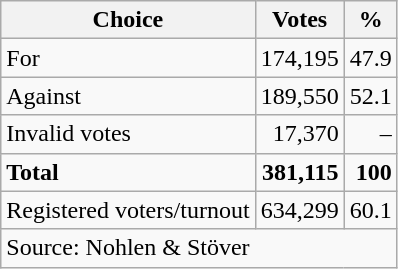<table class=wikitable style=text-align:right>
<tr>
<th>Choice</th>
<th>Votes</th>
<th>%</th>
</tr>
<tr>
<td align=left>For</td>
<td>174,195</td>
<td>47.9</td>
</tr>
<tr>
<td align=left>Against</td>
<td>189,550</td>
<td>52.1</td>
</tr>
<tr>
<td align=left>Invalid votes</td>
<td>17,370</td>
<td>–</td>
</tr>
<tr>
<td align=left><strong>Total</strong></td>
<td><strong>381,115</strong></td>
<td><strong>100</strong></td>
</tr>
<tr>
<td align=left>Registered voters/turnout</td>
<td>634,299</td>
<td>60.1</td>
</tr>
<tr>
<td align=left colspan=3>Source: Nohlen & Stöver</td>
</tr>
</table>
